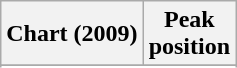<table class="wikitable sortable plainrowheaders">
<tr>
<th>Chart (2009)</th>
<th>Peak<br>position</th>
</tr>
<tr>
</tr>
<tr>
</tr>
<tr>
</tr>
<tr>
</tr>
<tr>
</tr>
</table>
